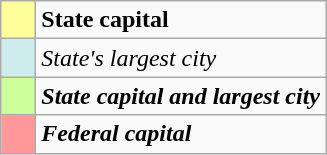<table class="wikitable">
<tr>
<td style="background:#ffff99; width:1em"></td>
<td><strong>State capital</strong></td>
</tr>
<tr>
<td style="background:#cfecec; width:1em"></td>
<td><em>State's largest city</em></td>
</tr>
<tr>
<td style="background:#ccff99; width:1em"></td>
<td><strong><em>State capital and largest city</em></strong></td>
</tr>
<tr>
<td style="background:#ff9999; width:1em"></td>
<td><strong><em>Federal capital</em></strong></td>
</tr>
</table>
